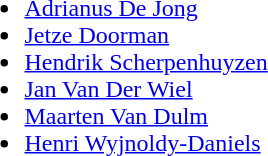<table>
<tr>
<td><br><ul><li><a href='#'>Adrianus De Jong</a></li><li><a href='#'>Jetze Doorman</a></li><li><a href='#'>Hendrik Scherpenhuyzen</a></li><li><a href='#'>Jan Van Der Wiel</a></li><li><a href='#'>Maarten Van Dulm</a></li><li><a href='#'>Henri Wyjnoldy-Daniels</a></li></ul></td>
</tr>
</table>
